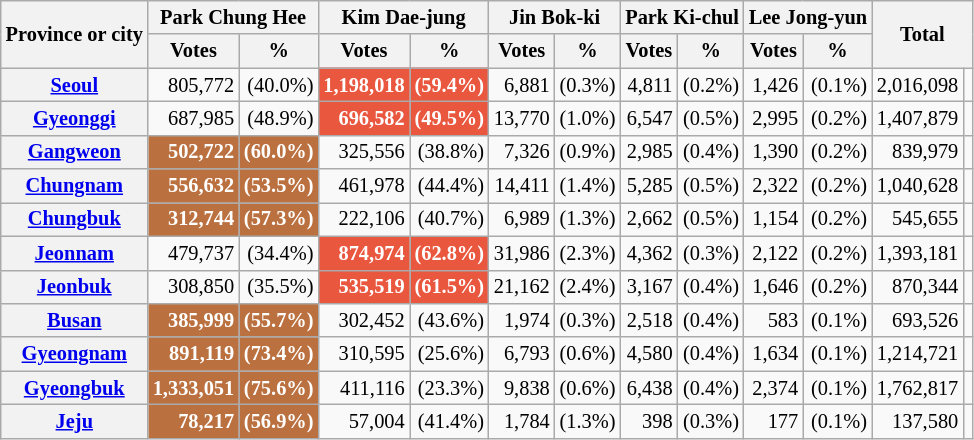<table class="wikitable" style="font-size:0.85em;">
<tr>
<th rowspan="2">Province or city</th>
<th colspan="2">Park Chung Hee</th>
<th colspan="2">Kim Dae-jung</th>
<th colspan="2">Jin Bok-ki</th>
<th colspan="2">Park Ki-chul</th>
<th colspan="2">Lee Jong-yun</th>
<th rowspan="2" colspan="2">Total</th>
</tr>
<tr>
<th>Votes</th>
<th>%</th>
<th>Votes</th>
<th>%</th>
<th>Votes</th>
<th>%</th>
<th>Votes</th>
<th>%</th>
<th>Votes</th>
<th>%</th>
</tr>
<tr>
<th><a href='#'>Seoul</a></th>
<td style="text-align: right;">805,772</td>
<td style="text-align: right;">(40.0%)</td>
<td style="background-color: #ea573f; color: white; text-align: right;"><strong>1,198,018</strong></td>
<td style="background-color: #ea573f; color: white; text-align: right;"><strong>(59.4%)</strong></td>
<td style="text-align: right;">6,881</td>
<td style="text-align: right;">(0.3%)</td>
<td style="text-align: right;">4,811</td>
<td style="text-align: right;">(0.2%)</td>
<td style="text-align: right;">1,426</td>
<td style="text-align: right;">(0.1%)</td>
<td style="text-align: right;">2,016,098</td>
<td></td>
</tr>
<tr>
<th><a href='#'>Gyeonggi</a></th>
<td style="text-align: right;">687,985</td>
<td style="text-align: right;">(48.9%)</td>
<td style="background-color: #ea573f; color: white; text-align: right;"><strong>696,582</strong></td>
<td style="background-color: #ea573f; color: white; text-align: right;"><strong>(49.5%)</strong></td>
<td style="text-align: right;">13,770</td>
<td style="text-align: right;">(1.0%)</td>
<td style="text-align: right;">6,547</td>
<td style="text-align: right;">(0.5%)</td>
<td style="text-align: right;">2,995</td>
<td style="text-align: right;">(0.2%)</td>
<td style="text-align: right;">1,407,879</td>
<td></td>
</tr>
<tr>
<th><a href='#'>Gangweon</a></th>
<td style="background-color: #bb703f; color: white; text-align: right;"><strong>502,722</strong></td>
<td style="background-color: #bb703f; color: white; text-align: right;"><strong>(60.0%)</strong></td>
<td style="text-align: right;">325,556</td>
<td style="text-align: right;">(38.8%)</td>
<td style="text-align: right;">7,326</td>
<td style="text-align: right;">(0.9%)</td>
<td style="text-align: right;">2,985</td>
<td style="text-align: right;">(0.4%)</td>
<td style="text-align: right;">1,390</td>
<td style="text-align: right;">(0.2%)</td>
<td style="text-align: right;">839,979</td>
<td></td>
</tr>
<tr>
<th><a href='#'>Chungnam</a></th>
<td style="background-color: #bb703f; color: white; text-align: right;"><strong>556,632</strong></td>
<td style="background-color: #bb703f; color: white; text-align: right;"><strong>(53.5%)</strong></td>
<td style="text-align: right;">461,978</td>
<td style="text-align: right;">(44.4%)</td>
<td style="text-align: right;">14,411</td>
<td style="text-align: right;">(1.4%)</td>
<td style="text-align: right;">5,285</td>
<td style="text-align: right;">(0.5%)</td>
<td style="text-align: right;">2,322</td>
<td style="text-align: right;">(0.2%)</td>
<td style="text-align: right;">1,040,628</td>
<td></td>
</tr>
<tr>
<th><a href='#'>Chungbuk</a></th>
<td style="background-color: #bb703f; color: white; text-align: right;"><strong>312,744</strong></td>
<td style="background-color: #bb703f; color: white; text-align: right;"><strong>(57.3%)</strong></td>
<td style="text-align: right;">222,106</td>
<td style="text-align: right;">(40.7%)</td>
<td style="text-align: right;">6,989</td>
<td style="text-align: right;">(1.3%)</td>
<td style="text-align: right;">2,662</td>
<td style="text-align: right;">(0.5%)</td>
<td style="text-align: right;">1,154</td>
<td style="text-align: right;">(0.2%)</td>
<td style="text-align: right;">545,655</td>
<td></td>
</tr>
<tr>
<th><a href='#'>Jeonnam</a></th>
<td style="text-align: right;">479,737</td>
<td style="text-align: right;">(34.4%)</td>
<td style="background-color: #ea573f; color: white; text-align: right;"><strong>874,974</strong></td>
<td style="background-color: #ea573f; color: white; text-align: right;"><strong>(62.8%)</strong></td>
<td style="text-align: right;">31,986</td>
<td style="text-align: right;">(2.3%)</td>
<td style="text-align: right;">4,362</td>
<td style="text-align: right;">(0.3%)</td>
<td style="text-align: right;">2,122</td>
<td style="text-align: right;">(0.2%)</td>
<td style="text-align: right;">1,393,181</td>
<td></td>
</tr>
<tr>
<th><a href='#'>Jeonbuk</a></th>
<td style="text-align: right;">308,850</td>
<td style="text-align: right;">(35.5%)</td>
<td style="background-color: #ea573f; color: white; text-align: right;"><strong>535,519</strong></td>
<td style="background-color: #ea573f; color: white; text-align: right;"><strong>(61.5%)</strong></td>
<td style="text-align: right;">21,162</td>
<td style="text-align: right;">(2.4%)</td>
<td style="text-align: right;">3,167</td>
<td style="text-align: right;">(0.4%)</td>
<td style="text-align: right;">1,646</td>
<td style="text-align: right;">(0.2%)</td>
<td style="text-align: right;">870,344</td>
<td></td>
</tr>
<tr>
<th><a href='#'>Busan</a></th>
<td style="background-color: #bb703f; color: white; text-align: right;"><strong>385,999</strong></td>
<td style="background-color: #bb703f; color: white; text-align: right;"><strong>(55.7%)</strong></td>
<td style="text-align: right;">302,452</td>
<td style="text-align: right;">(43.6%)</td>
<td style="text-align: right;">1,974</td>
<td style="text-align: right;">(0.3%)</td>
<td style="text-align: right;">2,518</td>
<td style="text-align: right;">(0.4%)</td>
<td style="text-align: right;">583</td>
<td style="text-align: right;">(0.1%)</td>
<td style="text-align: right;">693,526</td>
<td></td>
</tr>
<tr>
<th><a href='#'>Gyeongnam</a></th>
<td style="background-color: #bb703f; color: white; text-align: right;"><strong>891,119</strong></td>
<td style="background-color: #bb703f; color: white; text-align: right;"><strong>(73.4%)</strong></td>
<td style="text-align: right;">310,595</td>
<td style="text-align: right;">(25.6%)</td>
<td style="text-align: right;">6,793</td>
<td style="text-align: right;">(0.6%)</td>
<td style="text-align: right;">4,580</td>
<td style="text-align: right;">(0.4%)</td>
<td style="text-align: right;">1,634</td>
<td style="text-align: right;">(0.1%)</td>
<td style="text-align: right;">1,214,721</td>
<td></td>
</tr>
<tr>
<th><a href='#'>Gyeongbuk</a></th>
<td style="background-color: #bb703f; color: white; text-align: right;"><strong>1,333,051</strong></td>
<td style="background-color: #bb703f; color: white; text-align: right;"><strong>(75.6%)</strong></td>
<td style="text-align: right;">411,116</td>
<td style="text-align: right;">(23.3%)</td>
<td style="text-align: right;">9,838</td>
<td style="text-align: right;">(0.6%)</td>
<td style="text-align: right;">6,438</td>
<td style="text-align: right;">(0.4%)</td>
<td style="text-align: right;">2,374</td>
<td style="text-align: right;">(0.1%)</td>
<td style="text-align: right;">1,762,817</td>
<td></td>
</tr>
<tr>
<th><a href='#'>Jeju</a></th>
<td style="background-color: #bb703f; color: white; text-align: right;"><strong>78,217</strong></td>
<td style="background-color: #bb703f; color: white; text-align: right;"><strong>(56.9%)</strong></td>
<td style="text-align: right;">57,004</td>
<td style="text-align: right;">(41.4%)</td>
<td style="text-align: right;">1,784</td>
<td style="text-align: right;">(1.3%)</td>
<td style="text-align: right;">398</td>
<td style="text-align: right;">(0.3%)</td>
<td style="text-align: right;">177</td>
<td style="text-align: right;">(0.1%)</td>
<td style="text-align: right;">137,580</td>
<td></td>
</tr>
</table>
